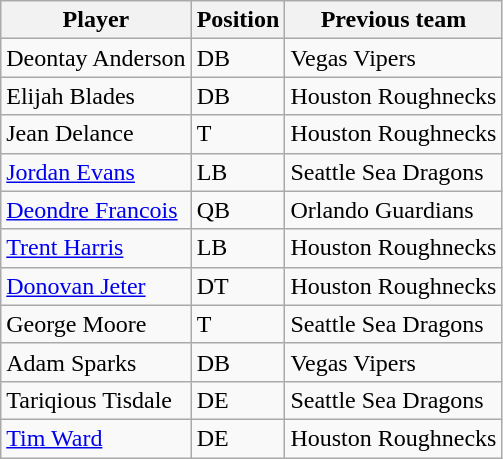<table class="wikitable">
<tr>
<th>Player</th>
<th>Position</th>
<th>Previous team</th>
</tr>
<tr>
<td>Deontay Anderson</td>
<td>DB</td>
<td>Vegas Vipers</td>
</tr>
<tr>
<td>Elijah Blades</td>
<td>DB</td>
<td>Houston Roughnecks</td>
</tr>
<tr>
<td>Jean Delance</td>
<td>T</td>
<td>Houston Roughnecks</td>
</tr>
<tr>
<td><a href='#'>Jordan Evans</a></td>
<td>LB</td>
<td>Seattle Sea Dragons</td>
</tr>
<tr>
<td><a href='#'>Deondre Francois</a></td>
<td>QB</td>
<td>Orlando Guardians</td>
</tr>
<tr>
<td><a href='#'>Trent Harris</a></td>
<td>LB</td>
<td>Houston Roughnecks</td>
</tr>
<tr>
<td><a href='#'>Donovan Jeter</a></td>
<td>DT</td>
<td>Houston Roughnecks</td>
</tr>
<tr>
<td>George Moore</td>
<td>T</td>
<td>Seattle Sea Dragons</td>
</tr>
<tr>
<td>Adam Sparks</td>
<td>DB</td>
<td>Vegas Vipers</td>
</tr>
<tr>
<td>Tariqious Tisdale</td>
<td>DE</td>
<td>Seattle Sea Dragons</td>
</tr>
<tr>
<td><a href='#'>Tim Ward</a></td>
<td>DE</td>
<td>Houston Roughnecks</td>
</tr>
</table>
